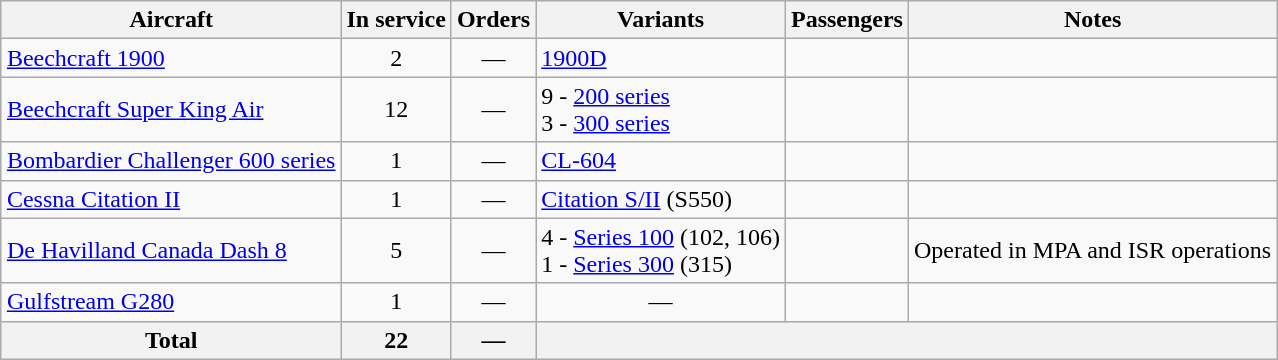<table class="wikitable" style="border-collapse:collapse;text-align:center;margin:auto;">
<tr>
<th>Aircraft</th>
<th>In service</th>
<th>Orders</th>
<th>Variants</th>
<th>Passengers</th>
<th>Notes</th>
</tr>
<tr>
<td align=left><a href='#'>Beechcraft 1900</a></td>
<td>2</td>
<td>—</td>
<td align=left><a href='#'>1900D</a></td>
<td></td>
<td></td>
</tr>
<tr>
<td align=left><a href='#'>Beechcraft Super King Air</a></td>
<td>12</td>
<td>—</td>
<td align=left>9 - <a href='#'>200 series</a><br>3 - <a href='#'>300 series</a></td>
<td></td>
</tr>
<tr>
<td align=left><a href='#'>Bombardier Challenger 600 series</a></td>
<td>1</td>
<td>—</td>
<td align=left><a href='#'>CL-604</a></td>
<td></td>
<td></td>
</tr>
<tr>
<td align=left><a href='#'>Cessna Citation II</a></td>
<td>1</td>
<td>—</td>
<td align=left><a href='#'>Citation S/II</a> (S550)</td>
<td></td>
<td></td>
</tr>
<tr>
<td align=left><a href='#'>De Havilland Canada Dash 8</a></td>
<td>5</td>
<td>—</td>
<td align=left>4 - <a href='#'>Series 100</a> (102, 106)<br>1 - <a href='#'>Series 300</a> (315)</td>
<td></td>
<td align=left>Operated in MPA and ISR operations</td>
</tr>
<tr>
<td align=left><a href='#'>Gulfstream G280</a></td>
<td>1</td>
<td>—</td>
<td>—</td>
<td></td>
<td></td>
</tr>
<tr>
<th>Total</th>
<th>22</th>
<th>—</th>
<th colspan="3"></th>
</tr>
</table>
